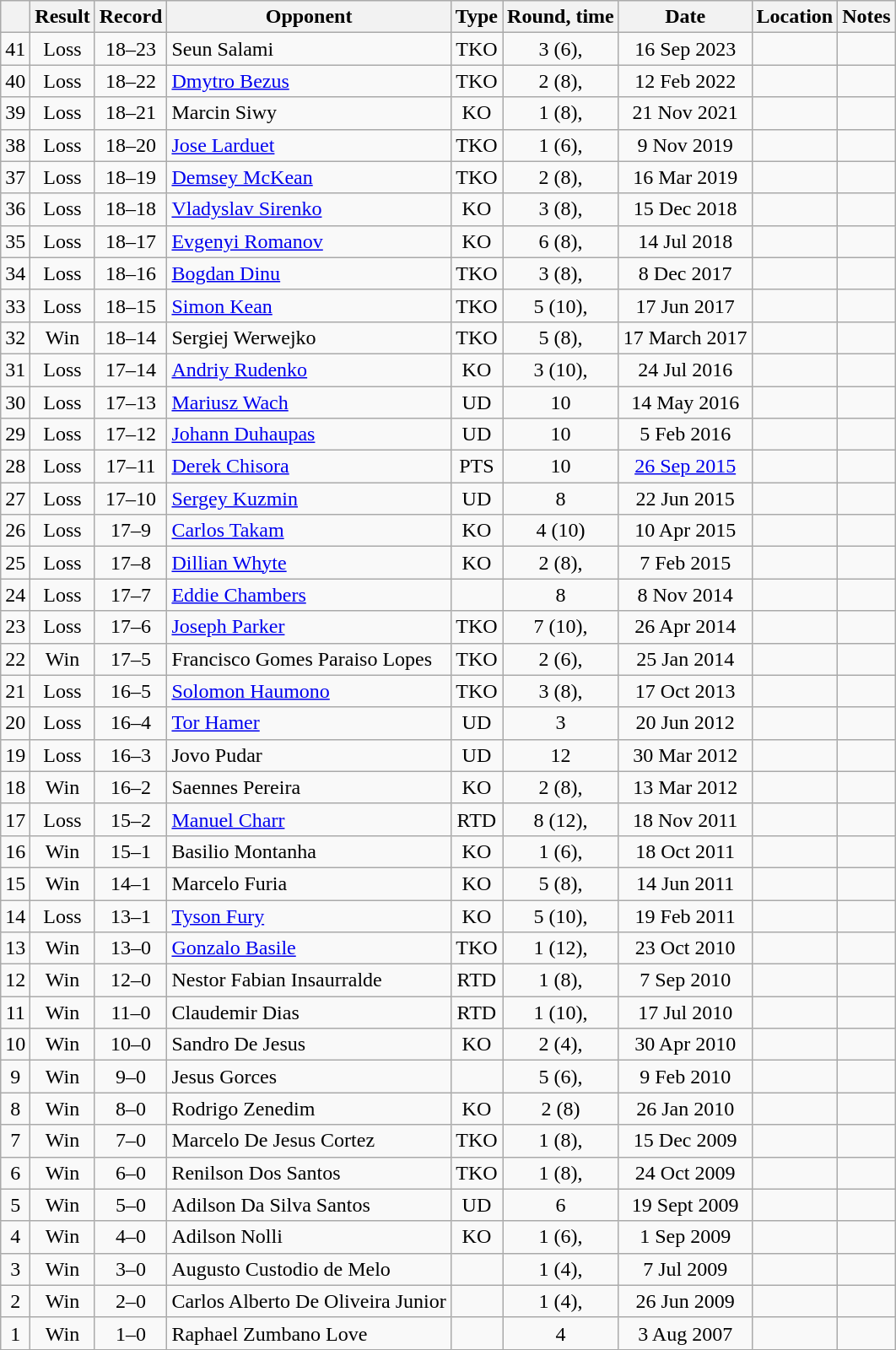<table class="wikitable" style="text-align:center">
<tr>
<th></th>
<th>Result</th>
<th>Record</th>
<th>Opponent</th>
<th>Type</th>
<th>Round, time</th>
<th>Date</th>
<th>Location</th>
<th>Notes</th>
</tr>
<tr>
<td>41</td>
<td>Loss</td>
<td>18–23</td>
<td style="text-align:left;">Seun Salami</td>
<td>TKO</td>
<td>3 (6), </td>
<td>16 Sep 2023</td>
<td style="text-align:left;"></td>
<td></td>
</tr>
<tr>
<td>40</td>
<td>Loss</td>
<td>18–22</td>
<td style="text-align:left;"><a href='#'>Dmytro Bezus</a></td>
<td>TKO</td>
<td>2 (8), </td>
<td>12 Feb 2022</td>
<td style="text-align:left;"></td>
<td></td>
</tr>
<tr>
<td>39</td>
<td>Loss</td>
<td>18–21</td>
<td style="text-align:left;">Marcin Siwy</td>
<td>KO</td>
<td>1 (8), </td>
<td>21 Nov 2021</td>
<td style="text-align:left;"></td>
<td></td>
</tr>
<tr>
<td>38</td>
<td>Loss</td>
<td>18–20</td>
<td style="text-align:left;"><a href='#'>Jose Larduet</a></td>
<td>TKO</td>
<td>1 (6), </td>
<td>9 Nov 2019</td>
<td style="text-align:left;"></td>
<td></td>
</tr>
<tr>
<td>37</td>
<td>Loss</td>
<td>18–19</td>
<td style="text-align:left;"><a href='#'>Demsey McKean</a></td>
<td>TKO</td>
<td>2 (8), </td>
<td>16 Mar 2019</td>
<td style="text-align:left;"></td>
<td></td>
</tr>
<tr>
<td>36</td>
<td>Loss</td>
<td>18–18</td>
<td style="text-align:left;"><a href='#'>Vladyslav Sirenko</a></td>
<td>KO</td>
<td>3 (8), </td>
<td>15 Dec 2018</td>
<td align=left></td>
<td></td>
</tr>
<tr>
<td>35</td>
<td>Loss</td>
<td>18–17</td>
<td style="text-align:left;"><a href='#'>Evgenyi Romanov</a></td>
<td>KO</td>
<td>6 (8), </td>
<td>14 Jul 2018</td>
<td style="text-align:left;"></td>
<td></td>
</tr>
<tr>
<td>34</td>
<td>Loss</td>
<td>18–16</td>
<td style="text-align:left;"><a href='#'>Bogdan Dinu</a></td>
<td>TKO</td>
<td>3 (8), </td>
<td>8 Dec 2017</td>
<td align=left></td>
<td></td>
</tr>
<tr>
<td>33</td>
<td>Loss</td>
<td>18–15</td>
<td style="text-align:left;"><a href='#'>Simon Kean</a></td>
<td>TKO</td>
<td>5 (10), </td>
<td>17 Jun 2017</td>
<td align=left></td>
<td style="text-align:left;"></td>
</tr>
<tr>
<td>32</td>
<td>Win</td>
<td>18–14</td>
<td style="text-align:left;">Sergiej Werwejko</td>
<td>TKO</td>
<td>5 (8), </td>
<td>17 March 2017</td>
<td align=left></td>
<td></td>
</tr>
<tr>
<td>31</td>
<td>Loss</td>
<td>17–14</td>
<td style="text-align:left;"><a href='#'>Andriy Rudenko</a></td>
<td>KO</td>
<td>3 (10), </td>
<td>24 Jul 2016</td>
<td align=left></td>
<td style="text-align:left;"></td>
</tr>
<tr>
<td>30</td>
<td>Loss</td>
<td>17–13</td>
<td style="text-align:left;"><a href='#'>Mariusz Wach</a></td>
<td>UD</td>
<td>10</td>
<td>14 May 2016</td>
<td style="text-align:left"></td>
<td></td>
</tr>
<tr>
<td>29</td>
<td>Loss</td>
<td>17–12</td>
<td style="text-align:left;"><a href='#'>Johann Duhaupas</a></td>
<td>UD</td>
<td>10</td>
<td>5 Feb 2016</td>
<td align=left></td>
<td></td>
</tr>
<tr>
<td>28</td>
<td>Loss</td>
<td>17–11</td>
<td style="text-align:left;"><a href='#'>Derek Chisora</a></td>
<td>PTS</td>
<td>10</td>
<td><a href='#'>26 Sep 2015</a></td>
<td style="text-align:left;"></td>
<td></td>
</tr>
<tr>
<td>27</td>
<td>Loss</td>
<td>17–10</td>
<td style="text-align:left;"><a href='#'>Sergey Kuzmin</a></td>
<td>UD</td>
<td>8</td>
<td>22 Jun 2015</td>
<td style="text-align:left;"></td>
<td></td>
</tr>
<tr>
<td>26</td>
<td>Loss</td>
<td>17–9</td>
<td style="text-align:left;"><a href='#'>Carlos Takam</a></td>
<td>KO</td>
<td>4 (10)</td>
<td>10 Apr 2015</td>
<td style="text-align:left;"></td>
<td></td>
</tr>
<tr>
<td>25</td>
<td>Loss</td>
<td>17–8</td>
<td style="text-align:left;"><a href='#'>Dillian Whyte</a></td>
<td>KO</td>
<td>2 (8), </td>
<td>7 Feb 2015</td>
<td style="text-align:left;"></td>
<td></td>
</tr>
<tr>
<td>24</td>
<td>Loss</td>
<td>17–7</td>
<td style="text-align:left;"><a href='#'>Eddie Chambers</a></td>
<td></td>
<td>8</td>
<td>8 Nov 2014</td>
<td style="text-align:left;"></td>
<td></td>
</tr>
<tr>
<td>23</td>
<td>Loss</td>
<td>17–6</td>
<td style="text-align:left;"><a href='#'>Joseph Parker</a></td>
<td>TKO</td>
<td>7 (10), </td>
<td>26 Apr 2014</td>
<td style="text-align:left;"></td>
<td style="text-align:left;"></td>
</tr>
<tr>
<td>22</td>
<td>Win</td>
<td>17–5</td>
<td style="text-align:left;">Francisco Gomes Paraiso Lopes</td>
<td>TKO</td>
<td>2 (6), </td>
<td>25 Jan 2014</td>
<td style="text-align:left;"></td>
<td></td>
</tr>
<tr>
<td>21</td>
<td>Loss</td>
<td>16–5</td>
<td style="text-align:left;"><a href='#'>Solomon Haumono</a></td>
<td>TKO</td>
<td>3 (8), </td>
<td>17 Oct 2013</td>
<td style="text-align:left;"></td>
<td></td>
</tr>
<tr>
<td>20</td>
<td>Loss</td>
<td>16–4</td>
<td style="text-align:left;"><a href='#'>Tor Hamer</a></td>
<td>UD</td>
<td>3</td>
<td>20 Jun 2012</td>
<td style="text-align:left;"></td>
<td style="text-align:left;"></td>
</tr>
<tr>
<td>19</td>
<td>Loss</td>
<td>16–3</td>
<td style="text-align:left;">Jovo Pudar</td>
<td>UD</td>
<td>12</td>
<td>30 Mar 2012</td>
<td style="text-align:left;"></td>
<td style="text-align:left;"></td>
</tr>
<tr>
<td>18</td>
<td>Win</td>
<td>16–2</td>
<td style="text-align:left;">Saennes Pereira</td>
<td>KO</td>
<td>2 (8), </td>
<td>13 Mar 2012</td>
<td style="text-align:left;"></td>
<td></td>
</tr>
<tr>
<td>17</td>
<td>Loss</td>
<td>15–2</td>
<td style="text-align:left;"><a href='#'>Manuel Charr</a></td>
<td>RTD</td>
<td>8 (12), </td>
<td>18 Nov 2011</td>
<td style="text-align:left;"></td>
<td style="text-align:left;"></td>
</tr>
<tr>
<td>16</td>
<td>Win</td>
<td>15–1</td>
<td style="text-align:left;">Basilio Montanha</td>
<td>KO</td>
<td>1 (6), </td>
<td>18 Oct 2011</td>
<td style="text-align:left;"></td>
<td></td>
</tr>
<tr>
<td>15</td>
<td>Win</td>
<td>14–1</td>
<td style="text-align:left;">Marcelo Furia</td>
<td>KO</td>
<td>5 (8), </td>
<td>14 Jun 2011</td>
<td style="text-align:left;"></td>
<td></td>
</tr>
<tr>
<td>14</td>
<td>Loss</td>
<td>13–1</td>
<td style="text-align:left;"><a href='#'>Tyson Fury</a></td>
<td>KO</td>
<td>5 (10), </td>
<td>19 Feb 2011</td>
<td style="text-align:left;"></td>
<td></td>
</tr>
<tr>
<td>13</td>
<td>Win</td>
<td>13–0</td>
<td style="text-align:left;"><a href='#'>Gonzalo Basile</a></td>
<td>TKO</td>
<td>1 (12), </td>
<td>23 Oct 2010</td>
<td style="text-align:left;"></td>
<td style="text-align:left;"></td>
</tr>
<tr>
<td>12</td>
<td>Win</td>
<td>12–0</td>
<td style="text-align:left;">Nestor Fabian Insaurralde</td>
<td>RTD</td>
<td>1 (8), </td>
<td>7 Sep 2010</td>
<td style="text-align:left;"></td>
<td></td>
</tr>
<tr>
<td>11</td>
<td>Win</td>
<td>11–0</td>
<td style="text-align:left;">Claudemir Dias</td>
<td>RTD</td>
<td>1 (10), </td>
<td>17 Jul 2010</td>
<td style="text-align:left;"></td>
<td></td>
</tr>
<tr>
<td>10</td>
<td>Win</td>
<td>10–0</td>
<td style="text-align:left;">Sandro De Jesus</td>
<td>KO</td>
<td>2 (4), </td>
<td>30 Apr 2010</td>
<td style="text-align:left;"></td>
<td></td>
</tr>
<tr>
<td>9</td>
<td>Win</td>
<td>9–0</td>
<td style="text-align:left;">Jesus Gorces</td>
<td></td>
<td>5 (6), </td>
<td>9 Feb 2010</td>
<td style="text-align:left;"></td>
<td></td>
</tr>
<tr>
<td>8</td>
<td>Win</td>
<td>8–0</td>
<td style="text-align:left;">Rodrigo Zenedim</td>
<td>KO</td>
<td>2 (8)</td>
<td>26 Jan 2010</td>
<td style="text-align:left;"></td>
<td></td>
</tr>
<tr>
<td>7</td>
<td>Win</td>
<td>7–0</td>
<td style="text-align:left;">Marcelo De Jesus Cortez</td>
<td>TKO</td>
<td>1 (8), </td>
<td>15 Dec 2009</td>
<td style="text-align:left;"></td>
<td></td>
</tr>
<tr>
<td>6</td>
<td>Win</td>
<td>6–0</td>
<td style="text-align:left;">Renilson Dos Santos</td>
<td>TKO</td>
<td>1 (8), </td>
<td>24 Oct 2009</td>
<td style="text-align:left;"></td>
<td></td>
</tr>
<tr>
<td>5</td>
<td>Win</td>
<td>5–0</td>
<td style="text-align:left;">Adilson Da Silva Santos</td>
<td>UD</td>
<td>6</td>
<td>19 Sept 2009</td>
<td style="text-align:left;"></td>
<td></td>
</tr>
<tr>
<td>4</td>
<td>Win</td>
<td>4–0</td>
<td style="text-align:left;">Adilson Nolli</td>
<td>KO</td>
<td>1 (6), </td>
<td>1 Sep 2009</td>
<td style="text-align:left;"></td>
<td></td>
</tr>
<tr>
<td>3</td>
<td>Win</td>
<td>3–0</td>
<td style="text-align:left;">Augusto Custodio de Melo</td>
<td></td>
<td>1 (4), </td>
<td>7 Jul 2009</td>
<td style="text-align:left;"></td>
<td></td>
</tr>
<tr>
<td>2</td>
<td>Win</td>
<td>2–0</td>
<td style="text-align:left;">Carlos Alberto De Oliveira Junior</td>
<td></td>
<td>1 (4), </td>
<td>26 Jun 2009</td>
<td style="text-align:left;"></td>
<td></td>
</tr>
<tr>
<td>1</td>
<td>Win</td>
<td>1–0</td>
<td style="text-align:left;">Raphael Zumbano Love</td>
<td></td>
<td>4</td>
<td>3 Aug 2007</td>
<td style="text-align:left;"></td>
<td></td>
</tr>
</table>
